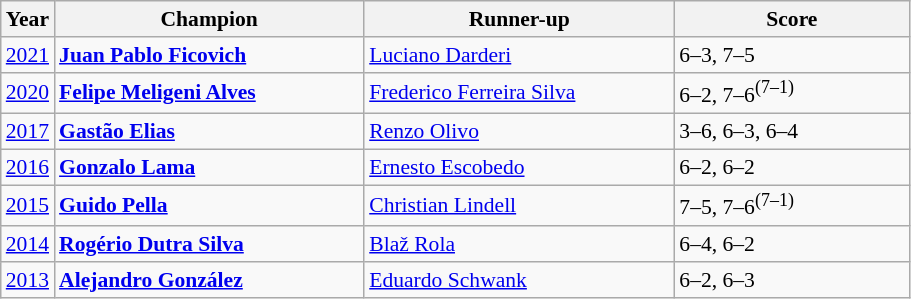<table class="wikitable" style="font-size:90%">
<tr>
<th>Year</th>
<th width="200">Champion</th>
<th width="200">Runner-up</th>
<th width="150">Score</th>
</tr>
<tr>
<td><a href='#'>2021</a></td>
<td> <strong><a href='#'>Juan Pablo Ficovich</a></strong></td>
<td> <a href='#'>Luciano Darderi</a></td>
<td>6–3, 7–5</td>
</tr>
<tr>
<td><a href='#'>2020</a></td>
<td> <strong><a href='#'>Felipe Meligeni Alves</a></strong></td>
<td> <a href='#'>Frederico Ferreira Silva</a></td>
<td>6–2, 7–6<sup>(7–1)</sup></td>
</tr>
<tr>
<td><a href='#'>2017</a></td>
<td> <strong><a href='#'>Gastão Elias</a></strong></td>
<td> <a href='#'>Renzo Olivo</a></td>
<td>3–6, 6–3, 6–4</td>
</tr>
<tr>
<td><a href='#'>2016</a></td>
<td> <strong><a href='#'>Gonzalo Lama</a></strong></td>
<td> <a href='#'>Ernesto Escobedo</a></td>
<td>6–2, 6–2</td>
</tr>
<tr>
<td><a href='#'>2015</a></td>
<td> <strong><a href='#'>Guido Pella</a></strong></td>
<td> <a href='#'>Christian Lindell</a></td>
<td>7–5, 7–6<sup>(7–1)</sup></td>
</tr>
<tr>
<td><a href='#'>2014</a></td>
<td> <strong><a href='#'>Rogério Dutra Silva</a></strong></td>
<td> <a href='#'>Blaž Rola</a></td>
<td>6–4, 6–2</td>
</tr>
<tr>
<td><a href='#'>2013</a></td>
<td> <strong><a href='#'>Alejandro González</a></strong></td>
<td> <a href='#'>Eduardo Schwank</a></td>
<td>6–2, 6–3</td>
</tr>
</table>
